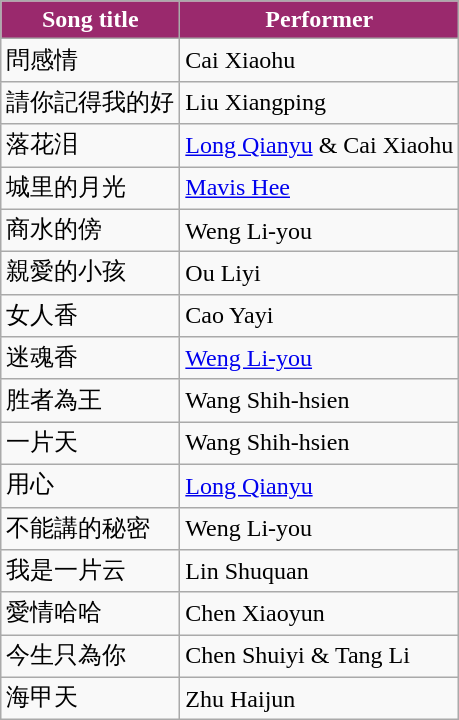<table class="wikitable">
<tr>
<th style="background:#9A296D; color:white">Song title</th>
<th style="background:#9A296D; color:white">Performer</th>
</tr>
<tr>
<td>問感情</td>
<td>Cai Xiaohu</td>
</tr>
<tr>
<td>請你記得我的好</td>
<td>Liu Xiangping</td>
</tr>
<tr>
<td>落花泪</td>
<td><a href='#'>Long Qianyu</a> & Cai Xiaohu</td>
</tr>
<tr>
<td>城里的月光</td>
<td><a href='#'>Mavis Hee</a></td>
</tr>
<tr>
<td>商水的傍</td>
<td>Weng Li-you</td>
</tr>
<tr>
<td>親愛的小孩</td>
<td>Ou Liyi</td>
</tr>
<tr>
<td>女人香</td>
<td>Cao Yayi</td>
</tr>
<tr>
<td>迷魂香</td>
<td><a href='#'>Weng Li-you</a></td>
</tr>
<tr>
<td>胜者為王</td>
<td>Wang Shih-hsien</td>
</tr>
<tr>
<td>一片天</td>
<td>Wang Shih-hsien</td>
</tr>
<tr>
<td>用心</td>
<td><a href='#'>Long Qianyu</a></td>
</tr>
<tr>
<td>不能講的秘密</td>
<td>Weng Li-you</td>
</tr>
<tr>
<td>我是一片云</td>
<td>Lin Shuquan</td>
</tr>
<tr>
<td>愛情哈哈</td>
<td>Chen Xiaoyun</td>
</tr>
<tr>
<td>今生只為你</td>
<td>Chen Shuiyi & Tang Li</td>
</tr>
<tr>
<td>海甲天</td>
<td>Zhu Haijun</td>
</tr>
</table>
